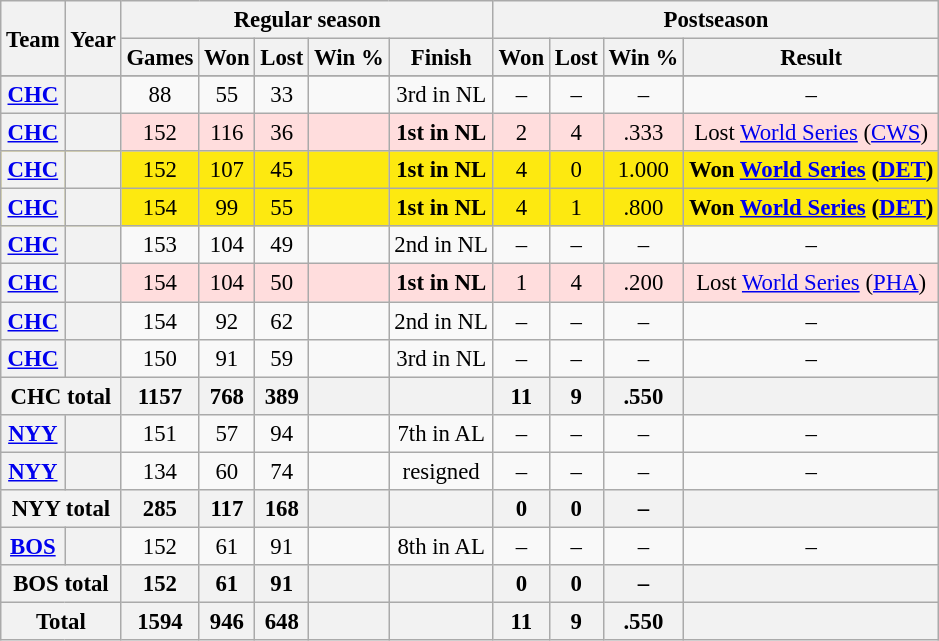<table class="wikitable" style="font-size: 95%; text-align:center;">
<tr>
<th rowspan="2">Team</th>
<th rowspan="2">Year</th>
<th colspan="5">Regular season</th>
<th colspan="4">Postseason</th>
</tr>
<tr>
<th>Games</th>
<th>Won</th>
<th>Lost</th>
<th>Win %</th>
<th>Finish</th>
<th>Won</th>
<th>Lost</th>
<th>Win %</th>
<th>Result</th>
</tr>
<tr>
</tr>
<tr>
<th><a href='#'>CHC</a></th>
<th></th>
<td>88</td>
<td>55</td>
<td>33</td>
<td></td>
<td>3rd in NL</td>
<td>–</td>
<td>–</td>
<td>–</td>
<td>–</td>
</tr>
<tr style="background:#fdd">
<th><a href='#'>CHC</a></th>
<th></th>
<td>152</td>
<td>116</td>
<td>36</td>
<td></td>
<td><strong>1st in NL</strong></td>
<td>2</td>
<td>4</td>
<td>.333</td>
<td>Lost <a href='#'>World Series</a> (<a href='#'>CWS</a>)</td>
</tr>
<tr style="background:#fde910">
<th><a href='#'>CHC</a></th>
<th></th>
<td>152</td>
<td>107</td>
<td>45</td>
<td></td>
<td><strong>1st in NL</strong></td>
<td>4</td>
<td>0</td>
<td>1.000</td>
<td><strong>Won <a href='#'>World Series</a> (<a href='#'>DET</a>)</strong></td>
</tr>
<tr style="background:#fde910">
<th><a href='#'>CHC</a></th>
<th></th>
<td>154</td>
<td>99</td>
<td>55</td>
<td></td>
<td><strong>1st in NL</strong></td>
<td>4</td>
<td>1</td>
<td>.800</td>
<td><strong>Won <a href='#'>World Series</a> (<a href='#'>DET</a>)</strong></td>
</tr>
<tr>
<th><a href='#'>CHC</a></th>
<th></th>
<td>153</td>
<td>104</td>
<td>49</td>
<td></td>
<td>2nd in NL</td>
<td>–</td>
<td>–</td>
<td>–</td>
<td>–</td>
</tr>
<tr style="background:#fdd">
<th><a href='#'>CHC</a></th>
<th></th>
<td>154</td>
<td>104</td>
<td>50</td>
<td></td>
<td><strong>1st in NL</strong></td>
<td>1</td>
<td>4</td>
<td>.200</td>
<td>Lost <a href='#'>World Series</a> (<a href='#'>PHA</a>)</td>
</tr>
<tr>
<th><a href='#'>CHC</a></th>
<th></th>
<td>154</td>
<td>92</td>
<td>62</td>
<td></td>
<td>2nd in NL</td>
<td>–</td>
<td>–</td>
<td>–</td>
<td>–</td>
</tr>
<tr>
<th><a href='#'>CHC</a></th>
<th></th>
<td>150</td>
<td>91</td>
<td>59</td>
<td></td>
<td>3rd in NL</td>
<td>–</td>
<td>–</td>
<td>–</td>
<td>–</td>
</tr>
<tr>
<th colspan="2">CHC total</th>
<th>1157</th>
<th>768</th>
<th>389</th>
<th></th>
<th></th>
<th>11</th>
<th>9</th>
<th>.550</th>
<th></th>
</tr>
<tr>
<th><a href='#'>NYY</a></th>
<th></th>
<td>151</td>
<td>57</td>
<td>94</td>
<td></td>
<td>7th in AL</td>
<td>–</td>
<td>–</td>
<td>–</td>
<td>–</td>
</tr>
<tr>
<th><a href='#'>NYY</a></th>
<th></th>
<td>134</td>
<td>60</td>
<td>74</td>
<td></td>
<td>resigned</td>
<td>–</td>
<td>–</td>
<td>–</td>
<td>–</td>
</tr>
<tr>
<th colspan="2">NYY total</th>
<th>285</th>
<th>117</th>
<th>168</th>
<th></th>
<th></th>
<th>0</th>
<th>0</th>
<th>–</th>
<th></th>
</tr>
<tr>
<th><a href='#'>BOS</a></th>
<th></th>
<td>152</td>
<td>61</td>
<td>91</td>
<td></td>
<td>8th in AL</td>
<td>–</td>
<td>–</td>
<td>–</td>
<td>–</td>
</tr>
<tr>
<th colspan="2">BOS total</th>
<th>152</th>
<th>61</th>
<th>91</th>
<th></th>
<th></th>
<th>0</th>
<th>0</th>
<th>–</th>
<th></th>
</tr>
<tr>
<th colspan="2">Total</th>
<th>1594</th>
<th>946</th>
<th>648</th>
<th></th>
<th></th>
<th>11</th>
<th>9</th>
<th>.550</th>
<th></th>
</tr>
</table>
